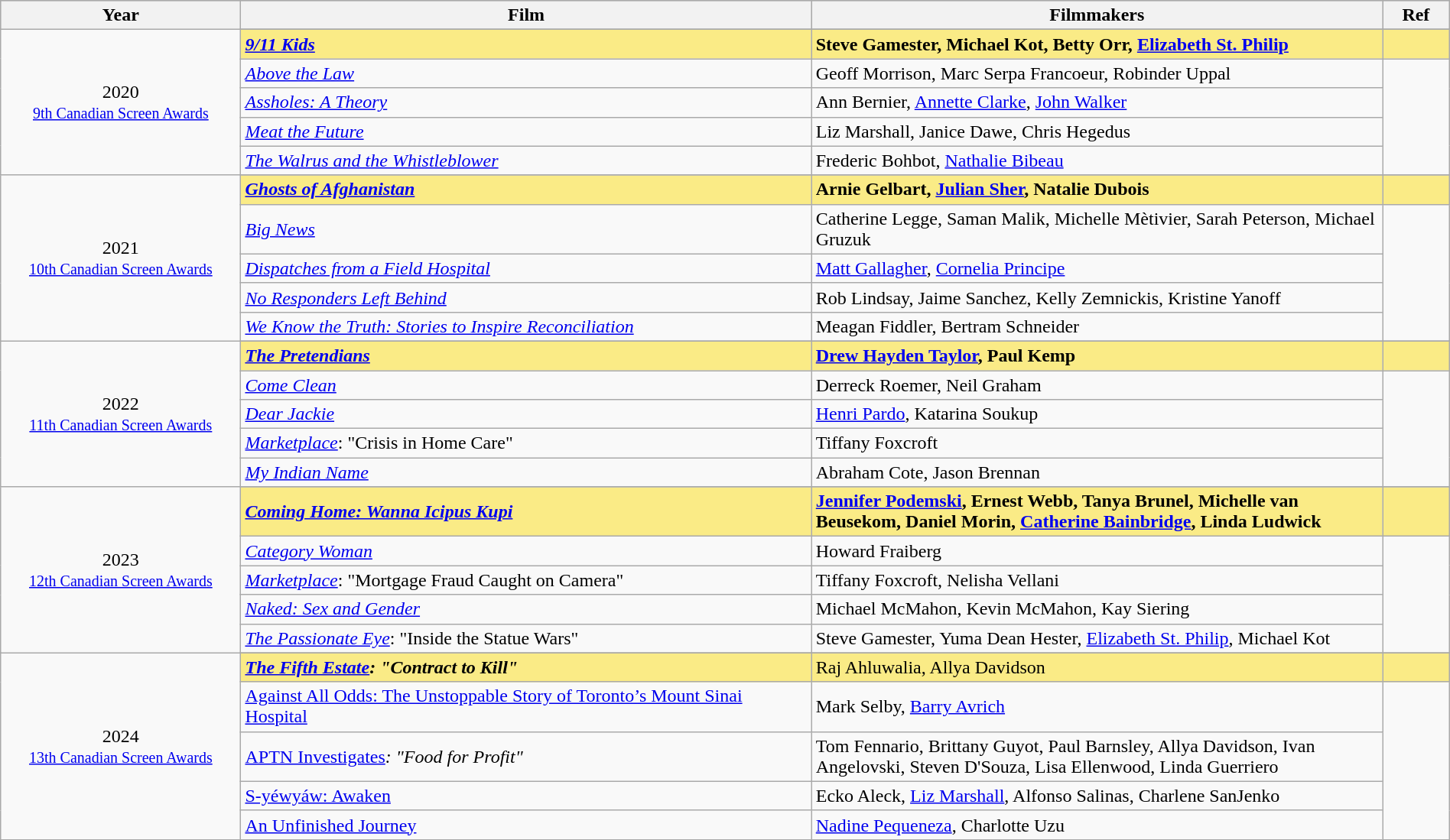<table class="wikitable" style="width:100%;">
<tr style="background:#bebebe;">
<th style="width:8%;">Year</th>
<th style="width:19%;">Film</th>
<th style="width:19%;">Filmmakers</th>
<th style="width:2%;">Ref</th>
</tr>
<tr>
<td rowspan="6" align="center">2020<br> <small><a href='#'>9th Canadian Screen Awards</a></small></td>
</tr>
<tr style="background:#FAEB86;">
<td><strong><em><a href='#'>9/11 Kids</a></em></strong></td>
<td><strong>Steve Gamester, Michael Kot, Betty Orr, <a href='#'>Elizabeth St. Philip</a></strong></td>
<td></td>
</tr>
<tr>
<td><em><a href='#'>Above the Law</a></em></td>
<td>Geoff Morrison, Marc Serpa Francoeur, Robinder Uppal</td>
<td rowspan=4></td>
</tr>
<tr>
<td><em><a href='#'>Assholes: A Theory</a></em></td>
<td>Ann Bernier, <a href='#'>Annette Clarke</a>, <a href='#'>John Walker</a></td>
</tr>
<tr>
<td><em><a href='#'>Meat the Future</a></em></td>
<td>Liz Marshall, Janice Dawe, Chris Hegedus</td>
</tr>
<tr>
<td><em><a href='#'>The Walrus and the Whistleblower</a></em></td>
<td>Frederic Bohbot, <a href='#'>Nathalie Bibeau</a></td>
</tr>
<tr>
<td rowspan="6" align="center">2021<br> <small><a href='#'>10th Canadian Screen Awards</a></small></td>
</tr>
<tr style="background:#FAEB86;">
<td><strong><em><a href='#'>Ghosts of Afghanistan</a></em></strong></td>
<td><strong>Arnie Gelbart, <a href='#'>Julian Sher</a>, Natalie Dubois</strong></td>
<td></td>
</tr>
<tr>
<td><em><a href='#'>Big News</a></em></td>
<td>Catherine Legge, Saman Malik, Michelle Mètivier, Sarah Peterson, Michael Gruzuk</td>
<td rowspan=4></td>
</tr>
<tr>
<td><em><a href='#'>Dispatches from a Field Hospital</a></em></td>
<td><a href='#'>Matt Gallagher</a>, <a href='#'>Cornelia Principe</a></td>
</tr>
<tr>
<td><em><a href='#'>No Responders Left Behind</a></em></td>
<td>Rob Lindsay, Jaime Sanchez, Kelly Zemnickis, Kristine Yanoff</td>
</tr>
<tr>
<td><em><a href='#'>We Know the Truth: Stories to Inspire Reconciliation</a></em></td>
<td>Meagan Fiddler, Bertram Schneider</td>
</tr>
<tr>
<td rowspan="6" align="center">2022<br> <small><a href='#'>11th Canadian Screen Awards</a></small></td>
</tr>
<tr style="background:#FAEB86;">
<td><strong><em><a href='#'>The Pretendians</a></em></strong></td>
<td><strong><a href='#'>Drew Hayden Taylor</a>, Paul Kemp</strong></td>
<td></td>
</tr>
<tr>
<td><em><a href='#'>Come Clean</a></em></td>
<td>Derreck Roemer, Neil Graham</td>
<td rowspan=4></td>
</tr>
<tr>
<td><em><a href='#'>Dear Jackie</a></em></td>
<td><a href='#'>Henri Pardo</a>, Katarina Soukup</td>
</tr>
<tr>
<td><em><a href='#'>Marketplace</a></em>: "Crisis in Home Care"</td>
<td>Tiffany Foxcroft</td>
</tr>
<tr>
<td><em><a href='#'>My Indian Name</a></em></td>
<td>Abraham Cote, Jason Brennan</td>
</tr>
<tr>
<td rowspan="6" align="center">2023<br> <small><a href='#'>12th Canadian Screen Awards</a></small></td>
</tr>
<tr style="background:#FAEB86;">
<td><strong><em><a href='#'>Coming Home: Wanna Icipus Kupi</a></em></strong></td>
<td><strong><a href='#'>Jennifer Podemski</a>, Ernest Webb, Tanya Brunel, Michelle van Beusekom, Daniel Morin, <a href='#'>Catherine Bainbridge</a>, Linda Ludwick</strong></td>
<td></td>
</tr>
<tr>
<td><em><a href='#'>Category Woman</a></em></td>
<td>Howard Fraiberg</td>
<td rowspan=4></td>
</tr>
<tr>
<td><em><a href='#'>Marketplace</a></em>: "Mortgage Fraud Caught on Camera"</td>
<td>Tiffany Foxcroft, Nelisha Vellani</td>
</tr>
<tr>
<td><em><a href='#'>Naked: Sex and Gender</a></em></td>
<td>Michael McMahon, Kevin McMahon, Kay Siering</td>
</tr>
<tr>
<td><em><a href='#'>The Passionate Eye</a></em>: "Inside the Statue Wars"</td>
<td>Steve Gamester, Yuma Dean Hester, <a href='#'>Elizabeth St. Philip</a>, Michael Kot</td>
</tr>
<tr>
<td rowspan="6" align="center">2024<br> <small><a href='#'>13th Canadian Screen Awards</a></small></td>
</tr>
<tr style="background:#FAEB86;">
<td><strong><em><a href='#'>The Fifth Estate</a><em>: "Contract to Kill"<strong></td>
<td></strong>Raj Ahluwalia, Allya Davidson<strong></td>
<td></td>
</tr>
<tr>
<td></em><a href='#'>Against All Odds: The Unstoppable Story of Toronto’s Mount Sinai Hospital</a><em></td>
<td>Mark Selby, <a href='#'>Barry Avrich</a></td>
<td rowspan=4></td>
</tr>
<tr>
<td></em><a href='#'>APTN Investigates</a><em>: "Food for Profit"</td>
<td>Tom Fennario, Brittany Guyot, Paul Barnsley, Allya Davidson, Ivan Angelovski, Steven D'Souza, Lisa Ellenwood, Linda Guerriero</td>
</tr>
<tr>
<td></em><a href='#'>S-yéwyáw: Awaken</a><em></td>
<td>Ecko Aleck, <a href='#'>Liz Marshall</a>, Alfonso Salinas, Charlene SanJenko</td>
</tr>
<tr>
<td></em><a href='#'>An Unfinished Journey</a><em></td>
<td><a href='#'>Nadine Pequeneza</a>, Charlotte Uzu</td>
</tr>
</table>
